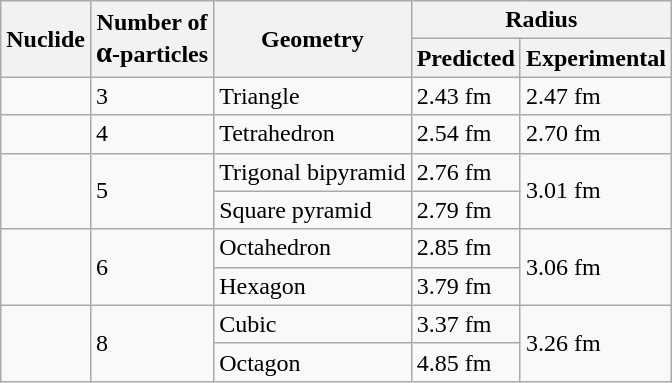<table class="wikitable">
<tr>
<th rowspan=2>Nuclide</th>
<th rowspan=2>Number of<br><big>α</big>-particles</th>
<th rowspan=2>Geometry</th>
<th colspan=2>Radius</th>
</tr>
<tr>
<th>Predicted</th>
<th>Experimental</th>
</tr>
<tr>
<td><strong></strong></td>
<td>3</td>
<td>Triangle</td>
<td>2.43 fm</td>
<td>2.47 fm</td>
</tr>
<tr>
<td></td>
<td>4</td>
<td>Tetrahedron</td>
<td>2.54 fm</td>
<td>2.70 fm</td>
</tr>
<tr>
<td rowspan=2></td>
<td rowspan=2>5</td>
<td>Trigonal bipyramid</td>
<td>2.76 fm</td>
<td rowspan=2>3.01 fm</td>
</tr>
<tr>
<td>Square pyramid</td>
<td>2.79 fm</td>
</tr>
<tr>
<td rowspan=2></td>
<td rowspan=2>6</td>
<td>Octahedron</td>
<td>2.85 fm</td>
<td rowspan=2>3.06 fm</td>
</tr>
<tr>
<td>Hexagon</td>
<td>3.79 fm</td>
</tr>
<tr>
<td rowspan=2></td>
<td rowspan=2>8</td>
<td>Cubic</td>
<td>3.37 fm</td>
<td rowspan=2>3.26 fm</td>
</tr>
<tr>
<td>Octagon</td>
<td>4.85 fm</td>
</tr>
</table>
